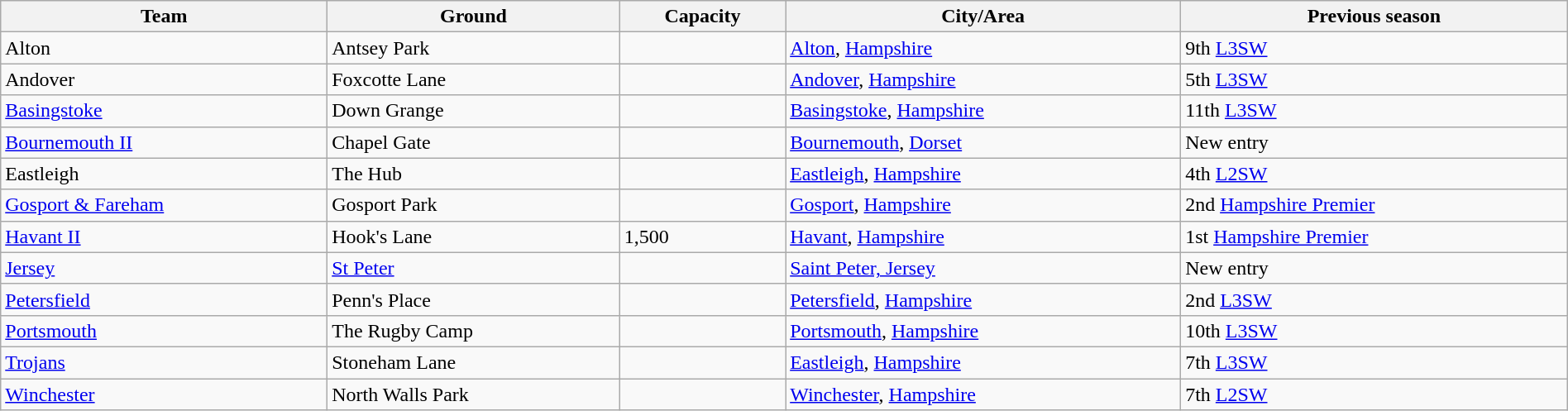<table class="wikitable sortable" width=100%>
<tr>
<th>Team</th>
<th>Ground</th>
<th>Capacity</th>
<th>City/Area</th>
<th>Previous season</th>
</tr>
<tr>
<td>Alton</td>
<td>Antsey Park</td>
<td></td>
<td><a href='#'>Alton</a>, <a href='#'>Hampshire</a></td>
<td>9th <a href='#'>L3SW</a></td>
</tr>
<tr>
<td>Andover</td>
<td>Foxcotte Lane</td>
<td></td>
<td><a href='#'>Andover</a>, <a href='#'>Hampshire</a></td>
<td>5th <a href='#'>L3SW</a></td>
</tr>
<tr>
<td><a href='#'>Basingstoke</a></td>
<td>Down Grange</td>
<td></td>
<td><a href='#'>Basingstoke</a>, <a href='#'>Hampshire</a></td>
<td>11th <a href='#'>L3SW</a></td>
</tr>
<tr>
<td><a href='#'>Bournemouth II</a></td>
<td>Chapel Gate </td>
<td></td>
<td><a href='#'>Bournemouth</a>, <a href='#'>Dorset</a></td>
<td>New entry</td>
</tr>
<tr>
<td>Eastleigh</td>
<td>The Hub</td>
<td></td>
<td><a href='#'>Eastleigh</a>, <a href='#'>Hampshire</a></td>
<td>4th <a href='#'>L2SW</a></td>
</tr>
<tr>
<td><a href='#'>Gosport & Fareham</a></td>
<td>Gosport Park</td>
<td></td>
<td><a href='#'>Gosport</a>, <a href='#'>Hampshire</a></td>
<td>2nd <a href='#'>Hampshire Premier</a></td>
</tr>
<tr>
<td><a href='#'>Havant II</a></td>
<td>Hook's Lane</td>
<td>1,500</td>
<td><a href='#'>Havant</a>, <a href='#'>Hampshire</a></td>
<td>1st <a href='#'>Hampshire Premier</a></td>
</tr>
<tr>
<td><a href='#'>Jersey</a></td>
<td><a href='#'>St Peter</a></td>
<td></td>
<td><a href='#'>Saint Peter, Jersey</a></td>
<td>New entry</td>
</tr>
<tr>
<td><a href='#'>Petersfield</a></td>
<td>Penn's Place</td>
<td></td>
<td><a href='#'>Petersfield</a>, <a href='#'>Hampshire</a></td>
<td>2nd <a href='#'>L3SW</a></td>
</tr>
<tr>
<td><a href='#'>Portsmouth</a></td>
<td>The Rugby Camp</td>
<td></td>
<td><a href='#'>Portsmouth</a>, <a href='#'>Hampshire</a></td>
<td>10th <a href='#'>L3SW</a></td>
</tr>
<tr>
<td><a href='#'>Trojans</a></td>
<td>Stoneham Lane</td>
<td></td>
<td><a href='#'>Eastleigh</a>, <a href='#'>Hampshire</a></td>
<td>7th <a href='#'>L3SW</a></td>
</tr>
<tr>
<td><a href='#'>Winchester</a></td>
<td>North Walls Park</td>
<td></td>
<td><a href='#'>Winchester</a>, <a href='#'>Hampshire</a></td>
<td>7th <a href='#'>L2SW</a></td>
</tr>
</table>
